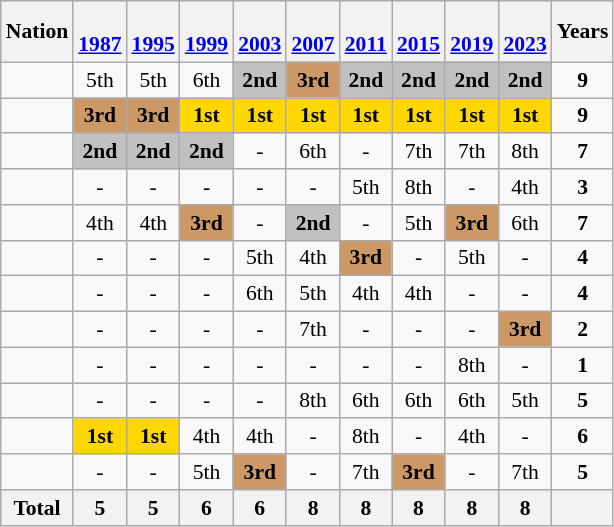<table class="wikitable" style="text-align:center; font-size:90%">
<tr>
<th>Nation</th>
<th><br><a href='#'>1987</a></th>
<th><br><a href='#'>1995</a></th>
<th><br><a href='#'>1999</a></th>
<th><br><a href='#'>2003</a></th>
<th><br><a href='#'>2007</a></th>
<th><br><a href='#'>2011</a></th>
<th><br><a href='#'>2015</a></th>
<th><br><a href='#'>2019</a></th>
<th><br><a href='#'>2023</a></th>
<th>Years</th>
</tr>
<tr>
<td align=left></td>
<td>5th</td>
<td>5th</td>
<td>6th</td>
<td bgcolor=silver><strong>2nd</strong></td>
<td bgcolor=#cc9966><strong>3rd</strong></td>
<td bgcolor=silver><strong>2nd</strong></td>
<td bgcolor=silver><strong>2nd</strong></td>
<td bgcolor=silver><strong>2nd</strong></td>
<td bgcolor=silver><strong>2nd</strong></td>
<td><strong>9</strong></td>
</tr>
<tr>
<td align=left></td>
<td bgcolor=#cc9966><strong>3rd</strong></td>
<td bgcolor=#cc9966><strong>3rd</strong></td>
<td bgcolor=gold><strong>1st</strong></td>
<td bgcolor=gold><strong>1st</strong></td>
<td bgcolor=gold><strong>1st</strong></td>
<td bgcolor=gold><strong>1st</strong></td>
<td bgcolor=gold><strong>1st</strong></td>
<td bgcolor=gold><strong>1st</strong></td>
<td bgcolor=gold><strong>1st</strong></td>
<td><strong>9</strong></td>
</tr>
<tr>
<td align=left></td>
<td bgcolor=silver><strong>2nd</strong></td>
<td bgcolor=silver><strong>2nd</strong></td>
<td bgcolor=silver><strong>2nd</strong></td>
<td>-</td>
<td>6th</td>
<td>-</td>
<td>7th</td>
<td>7th</td>
<td>8th</td>
<td><strong>7</strong></td>
</tr>
<tr>
<td align=left></td>
<td>-</td>
<td>-</td>
<td>-</td>
<td>-</td>
<td>-</td>
<td>5th</td>
<td>8th</td>
<td>-</td>
<td>4th</td>
<td><strong>3</strong></td>
</tr>
<tr>
<td align=left></td>
<td>4th</td>
<td>4th</td>
<td bgcolor=#cc9966><strong>3rd</strong></td>
<td>-</td>
<td bgcolor=silver><strong>2nd</strong></td>
<td>-</td>
<td>5th</td>
<td bgcolor=#cc9966><strong>3rd</strong></td>
<td>6th</td>
<td><strong>7</strong></td>
</tr>
<tr>
<td align=left></td>
<td>-</td>
<td>-</td>
<td>-</td>
<td>5th</td>
<td>4th</td>
<td bgcolor=#cc9966><strong>3rd</strong></td>
<td>-</td>
<td>5th</td>
<td>-</td>
<td><strong>4</strong></td>
</tr>
<tr>
<td align=left></td>
<td>-</td>
<td>-</td>
<td>-</td>
<td>6th</td>
<td>5th</td>
<td>4th</td>
<td>4th</td>
<td>-</td>
<td>-</td>
<td><strong>4</strong></td>
</tr>
<tr>
<td align=left></td>
<td>-</td>
<td>-</td>
<td>-</td>
<td>-</td>
<td>7th</td>
<td>-</td>
<td>-</td>
<td>-</td>
<td bgcolor=#cc9966><strong>3rd</strong></td>
<td><strong>2</strong></td>
</tr>
<tr>
<td align=left></td>
<td>-</td>
<td>-</td>
<td>-</td>
<td>-</td>
<td>-</td>
<td>-</td>
<td>-</td>
<td>8th</td>
<td>-</td>
<td><strong>1</strong></td>
</tr>
<tr>
<td align=left></td>
<td>-</td>
<td>-</td>
<td>-</td>
<td>-</td>
<td>8th</td>
<td>6th</td>
<td>6th</td>
<td>6th</td>
<td>5th</td>
<td><strong>5</strong></td>
</tr>
<tr>
<td align=left></td>
<td bgcolor=gold><strong>1st</strong></td>
<td bgcolor=gold><strong>1st</strong></td>
<td>4th</td>
<td>4th</td>
<td>-</td>
<td>8th</td>
<td>-</td>
<td>4th</td>
<td>-</td>
<td><strong>6</strong></td>
</tr>
<tr>
<td align=left></td>
<td>-</td>
<td>-</td>
<td>5th</td>
<td bgcolor=#cc9966><strong>3rd</strong></td>
<td>-</td>
<td>7th</td>
<td bgcolor=#cc9966><strong>3rd</strong></td>
<td>-</td>
<td>7th</td>
<td><strong>5</strong></td>
</tr>
<tr>
<th>Total</th>
<th>5</th>
<th>5</th>
<th>6</th>
<th>6</th>
<th>8</th>
<th>8</th>
<th>8</th>
<th>8</th>
<th>8</th>
<th></th>
</tr>
</table>
